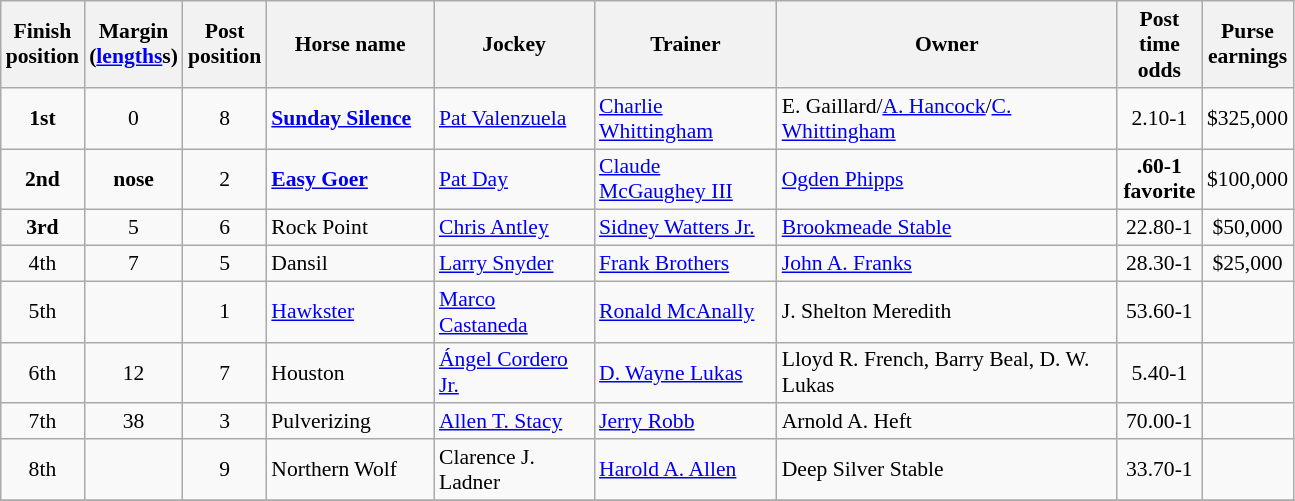<table class="wikitable sortable" | border="2" cellpadding="1" style="border-collapse: collapse; font-size:90%">
<tr>
<th width="35px">Finish <br> position</th>
<th width="35px">Margin<br> <span>(<a href='#'>lengths</a>s)</span></th>
<th width="40px">Post <br> position</th>
<th width="105px">Horse name</th>
<th width="100px">Jockey</th>
<th width="115px">Trainer</th>
<th width="220px">Owner</th>
<th width="50px">Post time <br> odds</th>
<th width="40px">Purse <br> earnings</th>
</tr>
<tr>
<td align=center><strong>1<span>st</span></strong></td>
<td align=center>0</td>
<td align=center>8</td>
<td><strong><a href='#'>Sunday Silence</a></strong></td>
<td><a href='#'>Pat Valenzuela</a></td>
<td><a href='#'>Charlie Whittingham</a></td>
<td>E. Gaillard/<a href='#'>A. Hancock</a>/<a href='#'>C. Whittingham</a></td>
<td align=center>2.10-1</td>
<td align=center>$325,000</td>
</tr>
<tr>
<td align=center><strong>2<span>nd</span></strong></td>
<td align=center><strong><span>nose</span></strong></td>
<td align=center>2</td>
<td><strong><a href='#'>Easy Goer</a></strong></td>
<td><a href='#'>Pat Day</a></td>
<td><a href='#'>Claude McGaughey III</a></td>
<td><a href='#'>Ogden Phipps</a></td>
<td align=center><strong>.60-1</strong><br> <strong><span>favorite</span></strong></td>
<td align=center>$100,000</td>
</tr>
<tr>
<td align=center><strong>3<span>rd</span></strong></td>
<td align=center>5</td>
<td align=center>6</td>
<td>Rock Point</td>
<td><a href='#'>Chris Antley</a></td>
<td><a href='#'>Sidney Watters Jr.</a></td>
<td><a href='#'>Brookmeade Stable</a></td>
<td align=center>22.80-1</td>
<td align=center>$50,000</td>
</tr>
<tr>
<td align=center>4<span>th</span></td>
<td align=center>7</td>
<td align=center>5</td>
<td>Dansil</td>
<td><a href='#'>Larry Snyder</a></td>
<td><a href='#'>Frank Brothers</a></td>
<td><a href='#'>John A. Franks</a></td>
<td align=center>28.30-1</td>
<td align=center>$25,000</td>
</tr>
<tr>
<td align=center>5<span>th</span></td>
<td align=center></td>
<td align=center>1</td>
<td><a href='#'>Hawkster</a></td>
<td><a href='#'>Marco Castaneda</a></td>
<td><a href='#'>Ronald McAnally</a></td>
<td>J. Shelton Meredith</td>
<td align=center>53.60-1</td>
<td align=center></td>
</tr>
<tr>
<td align=center>6<span>th</span></td>
<td align=center>12</td>
<td align=center>7</td>
<td>Houston</td>
<td><a href='#'>Ángel Cordero Jr.</a></td>
<td><a href='#'>D. Wayne Lukas</a></td>
<td>Lloyd R. French, Barry Beal, D. W. Lukas</td>
<td align=center>5.40-1</td>
<td></td>
</tr>
<tr>
<td align=center>7<span>th</span></td>
<td align=center>38</td>
<td align=center>3</td>
<td>Pulverizing</td>
<td><a href='#'>Allen T. Stacy</a></td>
<td><a href='#'>Jerry Robb</a></td>
<td>Arnold A. Heft</td>
<td align=center>70.00-1</td>
<td></td>
</tr>
<tr>
<td align=center>8<span>th</span></td>
<td align=center></td>
<td align=center>9</td>
<td>Northern Wolf</td>
<td>Clarence J. Ladner</td>
<td><a href='#'>Harold A. Allen</a></td>
<td>Deep Silver Stable</td>
<td align=center>33.70-1</td>
<td></td>
</tr>
<tr>
</tr>
</table>
